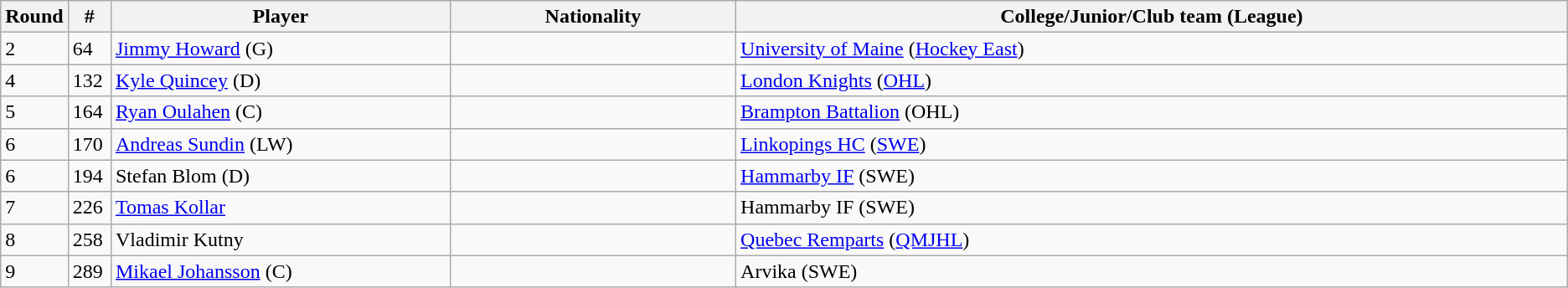<table class="wikitable">
<tr>
<th bgcolor="#DDDDFF" width="2.75%">Round</th>
<th bgcolor="#DDDDFF" width="2.75%">#</th>
<th bgcolor="#DDDDFF" width="22.0%">Player</th>
<th bgcolor="#DDDDFF" width="18.5%">Nationality</th>
<th bgcolor="#DDDDFF" width="100.0%">College/Junior/Club team (League)</th>
</tr>
<tr>
<td>2</td>
<td>64</td>
<td><a href='#'>Jimmy Howard</a> (G)</td>
<td></td>
<td><a href='#'>University of Maine</a> (<a href='#'>Hockey East</a>)</td>
</tr>
<tr>
<td>4</td>
<td>132</td>
<td><a href='#'>Kyle Quincey</a> (D)</td>
<td></td>
<td><a href='#'>London Knights</a> (<a href='#'>OHL</a>)</td>
</tr>
<tr>
<td>5</td>
<td>164</td>
<td><a href='#'>Ryan Oulahen</a> (C)</td>
<td></td>
<td><a href='#'>Brampton Battalion</a> (OHL)</td>
</tr>
<tr>
<td>6</td>
<td>170</td>
<td><a href='#'>Andreas Sundin</a> (LW)</td>
<td></td>
<td><a href='#'>Linkopings HC</a> (<a href='#'>SWE</a>)</td>
</tr>
<tr>
<td>6</td>
<td>194</td>
<td>Stefan Blom (D)</td>
<td></td>
<td><a href='#'>Hammarby IF</a> (SWE)</td>
</tr>
<tr>
<td>7</td>
<td>226</td>
<td><a href='#'>Tomas Kollar</a></td>
<td></td>
<td>Hammarby IF (SWE)</td>
</tr>
<tr>
<td>8</td>
<td>258</td>
<td>Vladimir Kutny</td>
<td></td>
<td><a href='#'>Quebec Remparts</a> (<a href='#'>QMJHL</a>)</td>
</tr>
<tr>
<td>9</td>
<td>289</td>
<td><a href='#'>Mikael Johansson</a> (C)</td>
<td></td>
<td>Arvika (SWE)</td>
</tr>
</table>
